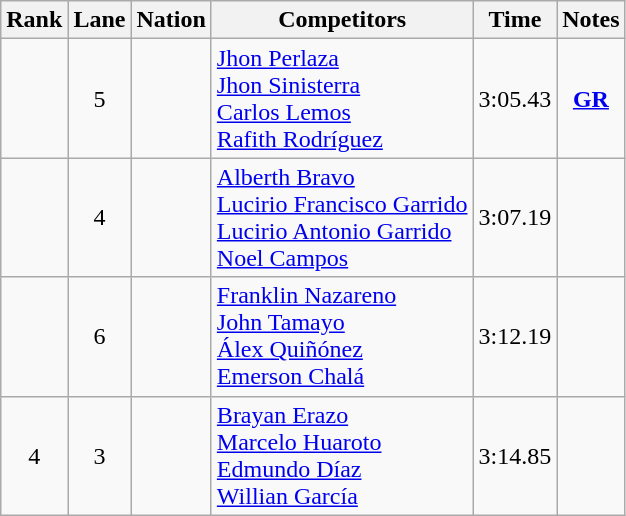<table class="wikitable sortable" style="text-align:center">
<tr>
<th>Rank</th>
<th>Lane</th>
<th>Nation</th>
<th>Competitors</th>
<th>Time</th>
<th>Notes</th>
</tr>
<tr>
<td></td>
<td>5</td>
<td align=left></td>
<td align=left><a href='#'>Jhon Perlaza</a><br><a href='#'>Jhon Sinisterra</a><br><a href='#'>Carlos Lemos</a><br><a href='#'>Rafith Rodríguez</a></td>
<td>3:05.43</td>
<td><strong><a href='#'>GR</a></strong></td>
</tr>
<tr>
<td></td>
<td>4</td>
<td align=left></td>
<td align=left><a href='#'>Alberth Bravo</a><br><a href='#'>Lucirio Francisco Garrido</a><br><a href='#'>Lucirio Antonio Garrido</a><br><a href='#'>Noel Campos</a></td>
<td>3:07.19</td>
<td></td>
</tr>
<tr>
<td></td>
<td>6</td>
<td align=left></td>
<td align=left><a href='#'>Franklin Nazareno</a><br><a href='#'>John Tamayo</a><br><a href='#'>Álex Quiñónez</a><br><a href='#'>Emerson Chalá</a></td>
<td>3:12.19</td>
<td></td>
</tr>
<tr>
<td>4</td>
<td>3</td>
<td align=left></td>
<td align=left><a href='#'>Brayan Erazo</a><br><a href='#'>Marcelo Huaroto</a><br><a href='#'>Edmundo Díaz</a><br><a href='#'>Willian García</a></td>
<td>3:14.85</td>
<td></td>
</tr>
</table>
